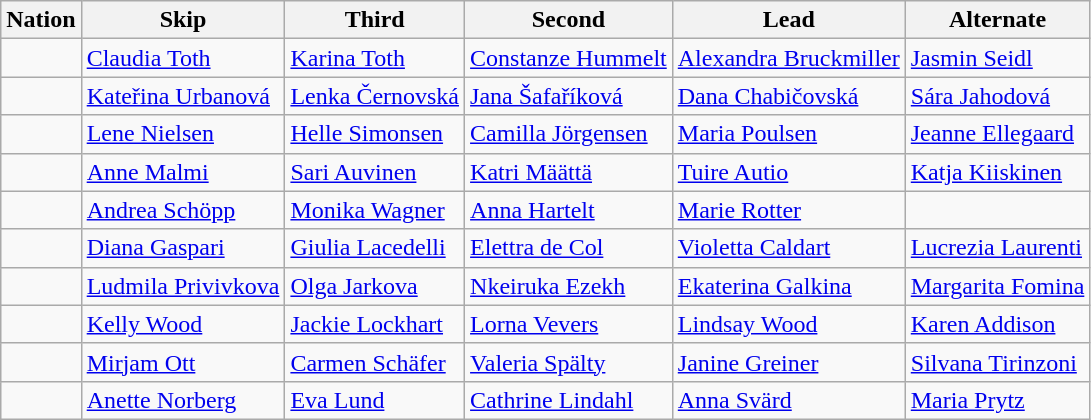<table class="wikitable">
<tr>
<th>Nation</th>
<th>Skip</th>
<th>Third</th>
<th>Second</th>
<th>Lead</th>
<th>Alternate</th>
</tr>
<tr>
<td></td>
<td><a href='#'>Claudia Toth</a></td>
<td><a href='#'>Karina Toth</a></td>
<td><a href='#'>Constanze Hummelt</a></td>
<td><a href='#'>Alexandra Bruckmiller</a></td>
<td><a href='#'>Jasmin Seidl</a></td>
</tr>
<tr>
<td></td>
<td><a href='#'>Kateřina Urbanová</a></td>
<td><a href='#'>Lenka Černovská</a></td>
<td><a href='#'>Jana Šafaříková</a></td>
<td><a href='#'>Dana Chabičovská</a></td>
<td><a href='#'>Sára Jahodová</a></td>
</tr>
<tr>
<td></td>
<td><a href='#'>Lene Nielsen</a></td>
<td><a href='#'>Helle Simonsen</a></td>
<td><a href='#'>Camilla Jörgensen</a></td>
<td><a href='#'>Maria Poulsen</a></td>
<td><a href='#'>Jeanne Ellegaard</a></td>
</tr>
<tr>
<td></td>
<td><a href='#'>Anne Malmi</a></td>
<td><a href='#'>Sari Auvinen</a></td>
<td><a href='#'>Katri Määttä</a></td>
<td><a href='#'>Tuire Autio</a></td>
<td><a href='#'>Katja Kiiskinen</a></td>
</tr>
<tr>
<td></td>
<td><a href='#'>Andrea Schöpp</a></td>
<td><a href='#'>Monika Wagner</a></td>
<td><a href='#'>Anna Hartelt</a></td>
<td><a href='#'>Marie Rotter</a></td>
<td></td>
</tr>
<tr>
<td></td>
<td><a href='#'>Diana Gaspari</a></td>
<td><a href='#'>Giulia Lacedelli</a></td>
<td><a href='#'>Elettra de Col</a></td>
<td><a href='#'>Violetta Caldart</a></td>
<td><a href='#'>Lucrezia Laurenti</a></td>
</tr>
<tr>
<td></td>
<td><a href='#'>Ludmila Privivkova</a></td>
<td><a href='#'>Olga Jarkova</a></td>
<td><a href='#'>Nkeiruka Ezekh</a></td>
<td><a href='#'>Ekaterina Galkina</a></td>
<td><a href='#'>Margarita Fomina</a></td>
</tr>
<tr>
<td></td>
<td><a href='#'>Kelly Wood</a></td>
<td><a href='#'>Jackie Lockhart</a></td>
<td><a href='#'>Lorna Vevers</a></td>
<td><a href='#'>Lindsay Wood</a></td>
<td><a href='#'>Karen Addison</a></td>
</tr>
<tr>
<td></td>
<td><a href='#'>Mirjam Ott</a></td>
<td><a href='#'>Carmen Schäfer</a></td>
<td><a href='#'>Valeria Spälty</a></td>
<td><a href='#'>Janine Greiner</a></td>
<td><a href='#'>Silvana Tirinzoni</a></td>
</tr>
<tr>
<td></td>
<td><a href='#'>Anette Norberg</a></td>
<td><a href='#'>Eva Lund</a></td>
<td><a href='#'>Cathrine Lindahl</a></td>
<td><a href='#'>Anna Svärd</a></td>
<td><a href='#'>Maria Prytz</a></td>
</tr>
</table>
